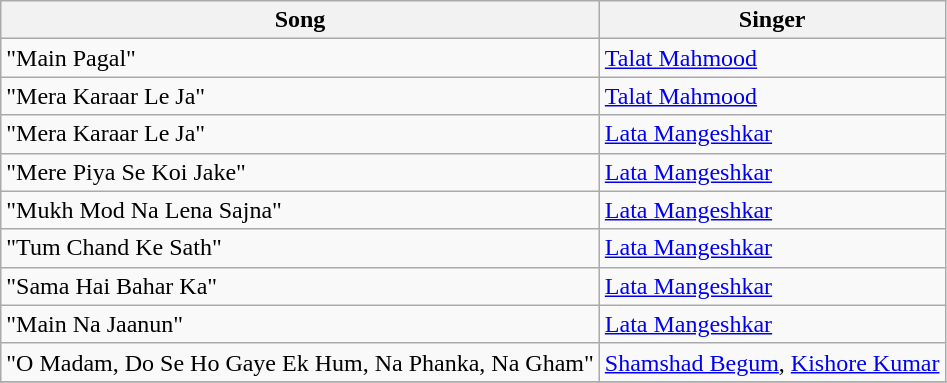<table class="wikitable">
<tr>
<th>Song</th>
<th>Singer</th>
</tr>
<tr>
<td>"Main Pagal"</td>
<td><a href='#'>Talat Mahmood</a></td>
</tr>
<tr>
<td>"Mera Karaar Le Ja"</td>
<td><a href='#'>Talat Mahmood</a></td>
</tr>
<tr>
<td>"Mera Karaar Le Ja"</td>
<td><a href='#'>Lata Mangeshkar</a></td>
</tr>
<tr>
<td>"Mere Piya Se Koi Jake"</td>
<td><a href='#'>Lata Mangeshkar</a></td>
</tr>
<tr>
<td>"Mukh Mod Na Lena Sajna"</td>
<td><a href='#'>Lata Mangeshkar</a></td>
</tr>
<tr>
<td>"Tum Chand Ke Sath"</td>
<td><a href='#'>Lata Mangeshkar</a></td>
</tr>
<tr>
<td>"Sama Hai Bahar Ka"</td>
<td><a href='#'>Lata Mangeshkar</a></td>
</tr>
<tr>
<td>"Main Na Jaanun"</td>
<td><a href='#'>Lata Mangeshkar</a></td>
</tr>
<tr>
<td>"O Madam, Do Se Ho Gaye Ek Hum, Na Phanka, Na Gham"</td>
<td><a href='#'>Shamshad Begum</a>, <a href='#'>Kishore Kumar</a></td>
</tr>
<tr>
</tr>
</table>
